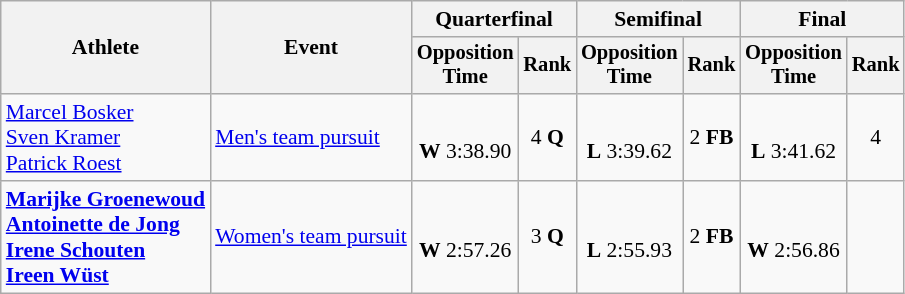<table class="wikitable" style="font-size:90%">
<tr>
<th rowspan="2">Athlete</th>
<th rowspan="2">Event</th>
<th colspan="2">Quarterfinal</th>
<th colspan="2">Semifinal</th>
<th colspan="2">Final</th>
</tr>
<tr style="font-size:95%">
<th>Opposition<br>Time</th>
<th>Rank</th>
<th>Opposition<br>Time</th>
<th>Rank</th>
<th>Opposition<br>Time</th>
<th>Rank</th>
</tr>
<tr align=center>
<td align=left><a href='#'>Marcel Bosker</a><br><a href='#'>Sven Kramer</a><br><a href='#'>Patrick Roest</a></td>
<td align=left><a href='#'>Men's team pursuit</a></td>
<td><br><strong>W</strong> 3:38.90</td>
<td>4 <strong>Q</strong></td>
<td><br><strong>L</strong> 3:39.62</td>
<td>2 <strong>FB</strong></td>
<td><br><strong>L</strong>	3:41.62</td>
<td>4</td>
</tr>
<tr align=center>
<td align=left><strong><a href='#'>Marijke Groenewoud</a><br><a href='#'>Antoinette de Jong</a><br><a href='#'>Irene Schouten</a><br><a href='#'>Ireen Wüst</a></strong></td>
<td align=left><a href='#'>Women's team pursuit</a></td>
<td><br><strong>W</strong> 2:57.26</td>
<td>3 <strong>Q</strong></td>
<td><br><strong>L</strong> 2:55.93</td>
<td>2 <strong>FB</strong></td>
<td><br><strong>W</strong>	2:56.86</td>
<td></td>
</tr>
</table>
